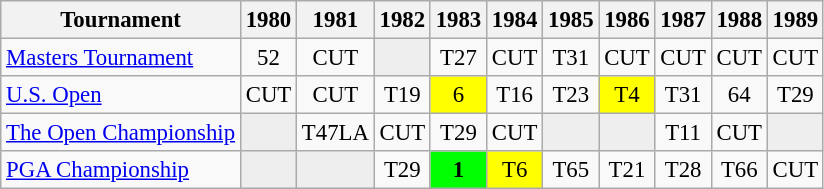<table class="wikitable" style="font-size:95%;text-align:center;">
<tr>
<th>Tournament</th>
<th>1980</th>
<th>1981</th>
<th>1982</th>
<th>1983</th>
<th>1984</th>
<th>1985</th>
<th>1986</th>
<th>1987</th>
<th>1988</th>
<th>1989</th>
</tr>
<tr>
<td align=left><a href='#'>Masters Tournament</a></td>
<td>52</td>
<td>CUT</td>
<td style="background:#eeeeee;"></td>
<td>T27</td>
<td>CUT</td>
<td>T31</td>
<td>CUT</td>
<td>CUT</td>
<td>CUT</td>
<td>CUT</td>
</tr>
<tr>
<td align=left><a href='#'>U.S. Open</a></td>
<td>CUT</td>
<td>CUT</td>
<td>T19</td>
<td style="background:yellow;">6</td>
<td>T16</td>
<td>T23</td>
<td style="background:yellow;">T4</td>
<td>T31</td>
<td>64</td>
<td>T29</td>
</tr>
<tr>
<td align=left><a href='#'>The Open Championship</a></td>
<td style="background:#eeeeee;"></td>
<td>T47<span>LA</span></td>
<td>CUT</td>
<td>T29</td>
<td>CUT</td>
<td style="background:#eeeeee;"></td>
<td style="background:#eeeeee;"></td>
<td>T11</td>
<td>CUT</td>
<td style="background:#eeeeee;"></td>
</tr>
<tr>
<td align=left><a href='#'>PGA Championship</a></td>
<td style="background:#eeeeee;"></td>
<td style="background:#eeeeee;"></td>
<td>T29</td>
<td style="background:lime;"><strong>1</strong></td>
<td style="background:yellow;">T6</td>
<td>T65</td>
<td>T21</td>
<td>T28</td>
<td>T66</td>
<td>CUT</td>
</tr>
</table>
